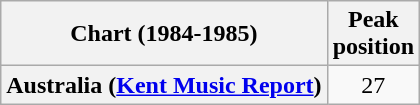<table class="wikitable sortable plainrowheaders">
<tr>
<th scope="col">Chart (1984-1985)</th>
<th scope="col">Peak<br>position</th>
</tr>
<tr>
<th scope="row">Australia (<a href='#'>Kent Music Report</a>)</th>
<td style="text-align:center;">27</td>
</tr>
</table>
